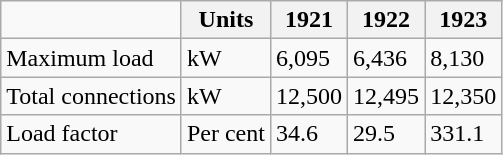<table class="wikitable">
<tr>
<td></td>
<th>Units</th>
<th>1921</th>
<th>1922</th>
<th>1923</th>
</tr>
<tr>
<td>Maximum  load</td>
<td>kW</td>
<td>6,095</td>
<td>6,436</td>
<td>8,130</td>
</tr>
<tr>
<td>Total  connections</td>
<td>kW</td>
<td>12,500</td>
<td>12,495</td>
<td>12,350</td>
</tr>
<tr>
<td>Load  factor</td>
<td>Per  cent</td>
<td>34.6</td>
<td>29.5</td>
<td>331.1</td>
</tr>
</table>
